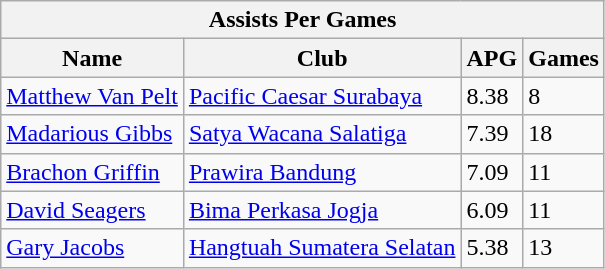<table class="wikitable">
<tr>
<th colspan="4"><strong>Assists Per Games</strong></th>
</tr>
<tr>
<th>Name</th>
<th>Club</th>
<th>APG</th>
<th>Games</th>
</tr>
<tr>
<td> <a href='#'>Matthew Van Pelt</a></td>
<td><a href='#'>Pacific Caesar Surabaya</a></td>
<td>8.38</td>
<td>8</td>
</tr>
<tr>
<td> <a href='#'>Madarious Gibbs</a></td>
<td><a href='#'>Satya Wacana Salatiga</a></td>
<td>7.39</td>
<td>18</td>
</tr>
<tr>
<td> <a href='#'>Brachon Griffin</a></td>
<td><a href='#'>Prawira Bandung</a></td>
<td>7.09</td>
<td>11</td>
</tr>
<tr>
<td> <a href='#'>David Seagers</a></td>
<td><a href='#'>Bima Perkasa Jogja</a></td>
<td>6.09</td>
<td>11</td>
</tr>
<tr>
<td> <a href='#'>Gary Jacobs</a></td>
<td><a href='#'>Hangtuah Sumatera Selatan</a></td>
<td>5.38</td>
<td>13</td>
</tr>
</table>
